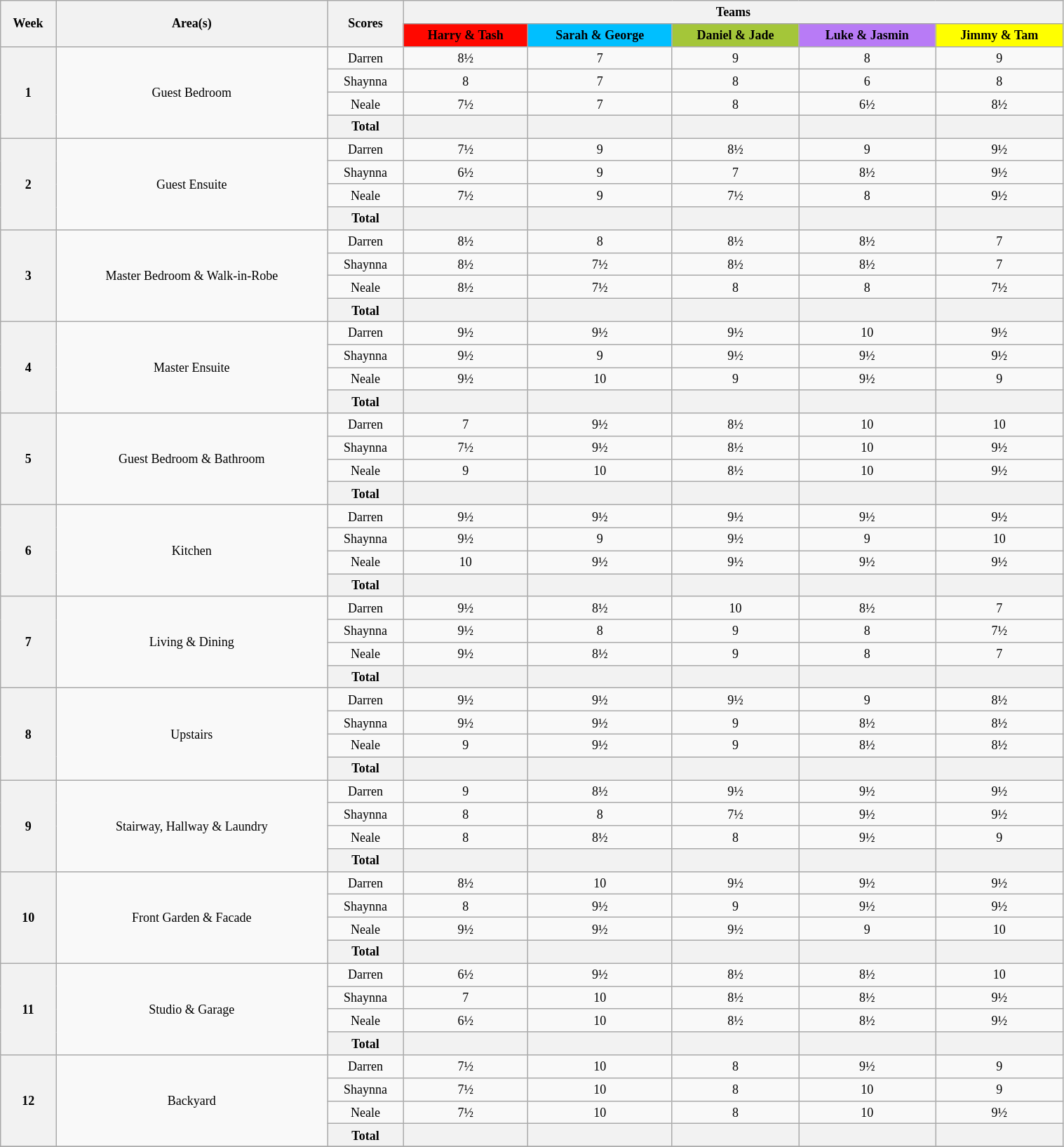<table class="wikitable" style="text-align: center; font-size: 9pt; line-height:16px; width:80%">
<tr>
<th scope="col" rowspan="2">Week</th>
<th scope="col" rowspan="2">Area(s)</th>
<th scope="col" rowspan="2">Scores</th>
<th scope="col" colspan="5">Teams</th>
</tr>
<tr>
<th style="background:#FF0800; color:black;"><strong>Harry & Tash</strong></th>
<th style="background:#00BFFF; color:black;"><strong>Sarah & George</strong></th>
<th style="background:#A4C639; color:black;"><strong>Daniel & Jade</strong></th>
<th style="background:#B87BF6; color:black;"><strong>Luke & Jasmin</strong></th>
<th style="background:yellow; color:black;"><strong>Jimmy & Tam</strong></th>
</tr>
<tr>
<th rowspan="4">1</th>
<td rowspan="4">Guest Bedroom</td>
<td>Darren</td>
<td>8½</td>
<td>7</td>
<td>9</td>
<td>8</td>
<td>9</td>
</tr>
<tr>
<td>Shaynna</td>
<td>8</td>
<td>7</td>
<td>8</td>
<td>6</td>
<td>8</td>
</tr>
<tr>
<td>Neale</td>
<td>7½</td>
<td>7</td>
<td>8</td>
<td>6½</td>
<td>8½</td>
</tr>
<tr>
<th>Total</th>
<th></th>
<th></th>
<th></th>
<th></th>
<th></th>
</tr>
<tr>
<th rowspan="4">2</th>
<td rowspan="4">Guest Ensuite</td>
<td>Darren</td>
<td>7½</td>
<td>9</td>
<td>8½</td>
<td>9</td>
<td>9½</td>
</tr>
<tr>
<td>Shaynna</td>
<td>6½</td>
<td>9</td>
<td>7</td>
<td>8½</td>
<td>9½</td>
</tr>
<tr>
<td>Neale</td>
<td>7½</td>
<td>9</td>
<td>7½</td>
<td>8</td>
<td>9½</td>
</tr>
<tr>
<th>Total</th>
<th></th>
<th></th>
<th></th>
<th></th>
<th></th>
</tr>
<tr>
<th rowspan="4">3</th>
<td rowspan="4">Master Bedroom & Walk-in-Robe</td>
<td>Darren</td>
<td>8½</td>
<td>8</td>
<td>8½</td>
<td>8½</td>
<td>7</td>
</tr>
<tr>
<td>Shaynna</td>
<td>8½</td>
<td>7½</td>
<td>8½</td>
<td>8½</td>
<td>7</td>
</tr>
<tr>
<td>Neale</td>
<td>8½</td>
<td>7½</td>
<td>8</td>
<td>8</td>
<td>7½</td>
</tr>
<tr>
<th>Total</th>
<th></th>
<th></th>
<th></th>
<th></th>
<th></th>
</tr>
<tr>
<th rowspan="4">4</th>
<td rowspan="4">Master Ensuite</td>
<td>Darren</td>
<td>9½</td>
<td>9½</td>
<td>9½</td>
<td>10</td>
<td>9½</td>
</tr>
<tr>
<td>Shaynna</td>
<td>9½</td>
<td>9</td>
<td>9½</td>
<td>9½</td>
<td>9½</td>
</tr>
<tr>
<td>Neale</td>
<td>9½</td>
<td>10</td>
<td>9</td>
<td>9½</td>
<td>9</td>
</tr>
<tr>
<th>Total</th>
<th></th>
<th></th>
<th></th>
<th></th>
<th></th>
</tr>
<tr>
<th rowspan="4">5</th>
<td rowspan="4">Guest Bedroom & Bathroom</td>
<td>Darren</td>
<td>7</td>
<td>9½</td>
<td>8½</td>
<td>10</td>
<td>10</td>
</tr>
<tr>
<td>Shaynna</td>
<td>7½</td>
<td>9½</td>
<td>8½</td>
<td>10</td>
<td>9½</td>
</tr>
<tr>
<td>Neale</td>
<td>9</td>
<td>10</td>
<td>8½</td>
<td>10</td>
<td>9½</td>
</tr>
<tr>
<th>Total</th>
<th></th>
<th></th>
<th></th>
<th></th>
<th></th>
</tr>
<tr>
<th rowspan="4">6</th>
<td rowspan="4">Kitchen</td>
<td>Darren</td>
<td>9½</td>
<td>9½</td>
<td>9½</td>
<td>9½</td>
<td>9½</td>
</tr>
<tr>
<td>Shaynna</td>
<td>9½</td>
<td>9</td>
<td>9½</td>
<td>9</td>
<td>10</td>
</tr>
<tr>
<td>Neale</td>
<td>10</td>
<td>9½</td>
<td>9½</td>
<td>9½</td>
<td>9½</td>
</tr>
<tr>
<th>Total</th>
<th></th>
<th></th>
<th></th>
<th></th>
<th></th>
</tr>
<tr>
<th rowspan="4">7</th>
<td rowspan="4">Living & Dining</td>
<td>Darren</td>
<td>9½</td>
<td>8½</td>
<td>10</td>
<td>8½</td>
<td>7</td>
</tr>
<tr>
<td>Shaynna</td>
<td>9½</td>
<td>8</td>
<td>9</td>
<td>8</td>
<td>7½</td>
</tr>
<tr>
<td>Neale</td>
<td>9½</td>
<td>8½</td>
<td>9</td>
<td>8</td>
<td>7</td>
</tr>
<tr>
<th>Total</th>
<th></th>
<th></th>
<th></th>
<th></th>
<th></th>
</tr>
<tr>
<th rowspan="4">8</th>
<td rowspan="4">Upstairs</td>
<td>Darren</td>
<td>9½</td>
<td>9½</td>
<td>9½</td>
<td>9</td>
<td>8½</td>
</tr>
<tr>
<td>Shaynna</td>
<td>9½</td>
<td>9½</td>
<td>9</td>
<td>8½</td>
<td>8½</td>
</tr>
<tr>
<td>Neale</td>
<td>9</td>
<td>9½</td>
<td>9</td>
<td>8½</td>
<td>8½</td>
</tr>
<tr>
<th>Total</th>
<th></th>
<th></th>
<th></th>
<th></th>
<th></th>
</tr>
<tr>
<th rowspan="4">9</th>
<td rowspan="4">Stairway, Hallway & Laundry</td>
<td>Darren</td>
<td>9</td>
<td>8½</td>
<td>9½</td>
<td>9½</td>
<td>9½</td>
</tr>
<tr>
<td>Shaynna</td>
<td>8</td>
<td>8</td>
<td>7½</td>
<td>9½</td>
<td>9½</td>
</tr>
<tr>
<td>Neale</td>
<td>8</td>
<td>8½</td>
<td>8</td>
<td>9½</td>
<td>9</td>
</tr>
<tr>
<th>Total</th>
<th></th>
<th></th>
<th></th>
<th></th>
<th></th>
</tr>
<tr>
<th rowspan="4">10</th>
<td rowspan="4">Front Garden & Facade</td>
<td>Darren</td>
<td>8½</td>
<td>10</td>
<td>9½</td>
<td>9½</td>
<td>9½</td>
</tr>
<tr>
<td>Shaynna</td>
<td>8</td>
<td>9½</td>
<td>9</td>
<td>9½</td>
<td>9½</td>
</tr>
<tr>
<td>Neale</td>
<td>9½</td>
<td>9½</td>
<td>9½</td>
<td>9</td>
<td>10</td>
</tr>
<tr>
<th>Total</th>
<th></th>
<th></th>
<th></th>
<th></th>
<th></th>
</tr>
<tr>
<th rowspan="4">11</th>
<td rowspan="4">Studio & Garage</td>
<td>Darren</td>
<td>6½</td>
<td>9½</td>
<td>8½</td>
<td>8½</td>
<td>10</td>
</tr>
<tr>
<td>Shaynna</td>
<td>7</td>
<td>10</td>
<td>8½</td>
<td>8½</td>
<td>9½</td>
</tr>
<tr>
<td>Neale</td>
<td>6½</td>
<td>10</td>
<td>8½</td>
<td>8½</td>
<td>9½</td>
</tr>
<tr>
<th>Total</th>
<th></th>
<th></th>
<th></th>
<th></th>
<th></th>
</tr>
<tr>
<th rowspan="4">12</th>
<td rowspan="4">Backyard</td>
<td>Darren</td>
<td>7½</td>
<td>10</td>
<td>8</td>
<td>9½</td>
<td>9</td>
</tr>
<tr>
<td>Shaynna</td>
<td>7½</td>
<td>10</td>
<td>8</td>
<td>10</td>
<td>9</td>
</tr>
<tr>
<td>Neale</td>
<td>7½</td>
<td>10</td>
<td>8</td>
<td>10</td>
<td>9½</td>
</tr>
<tr>
<th>Total</th>
<th></th>
<th></th>
<th></th>
<th></th>
<th></th>
</tr>
<tr>
</tr>
</table>
